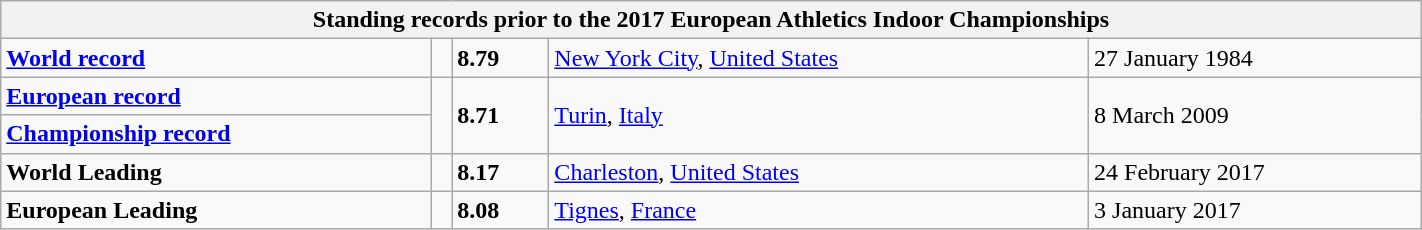<table class="wikitable" width=75%>
<tr>
<th colspan="5">Standing records prior to the 2017 European Athletics Indoor Championships</th>
</tr>
<tr>
<td><strong><a href='#'>World record</a></strong></td>
<td></td>
<td><strong>8.79</strong></td>
<td><a href='#'>New York City</a>, <a href='#'>United States</a></td>
<td>27 January 1984</td>
</tr>
<tr>
<td><strong><a href='#'>European record</a></strong></td>
<td rowspan=2></td>
<td rowspan=2><strong>8.71</strong></td>
<td rowspan=2><a href='#'>Turin</a>, <a href='#'>Italy</a></td>
<td rowspan=2>8 March 2009</td>
</tr>
<tr>
<td><strong><a href='#'>Championship record</a></strong></td>
</tr>
<tr>
<td><strong>World Leading</strong></td>
<td></td>
<td><strong>8.17</strong></td>
<td><a href='#'>Charleston</a>, <a href='#'>United States</a></td>
<td>24 February 2017</td>
</tr>
<tr>
<td><strong>European Leading</strong></td>
<td></td>
<td><strong>8.08</strong></td>
<td><a href='#'>Tignes</a>, <a href='#'>France</a></td>
<td>3 January 2017</td>
</tr>
</table>
